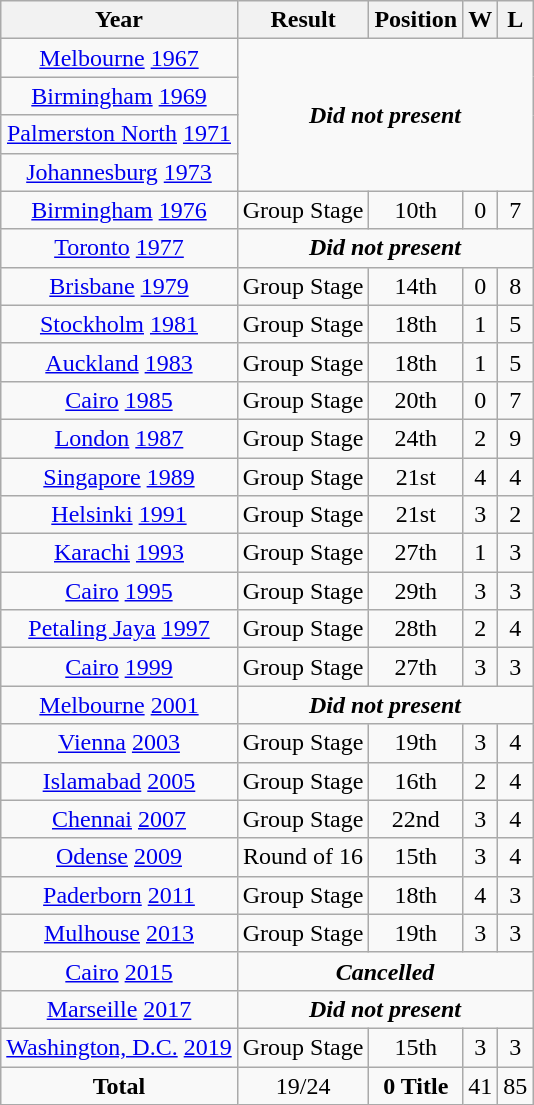<table class="wikitable" style="text-align: center;">
<tr>
<th>Year</th>
<th>Result</th>
<th>Position</th>
<th>W</th>
<th>L</th>
</tr>
<tr>
<td> <a href='#'>Melbourne</a> <a href='#'>1967</a></td>
<td rowspan="4" colspan="4" align="center"><strong><em>Did not present</em></strong></td>
</tr>
<tr>
<td> <a href='#'>Birmingham</a> <a href='#'>1969</a></td>
</tr>
<tr>
<td> <a href='#'>Palmerston North</a> <a href='#'>1971</a></td>
</tr>
<tr>
<td> <a href='#'>Johannesburg</a> <a href='#'>1973</a></td>
</tr>
<tr>
<td> <a href='#'>Birmingham</a> <a href='#'>1976</a></td>
<td>Group Stage</td>
<td>10th</td>
<td>0</td>
<td>7</td>
</tr>
<tr>
<td> <a href='#'>Toronto</a> <a href='#'>1977</a></td>
<td rowspan="1" colspan="4" align="center"><strong><em>Did not present</em></strong></td>
</tr>
<tr>
<td> <a href='#'>Brisbane</a> <a href='#'>1979</a></td>
<td>Group Stage</td>
<td>14th</td>
<td>0</td>
<td>8</td>
</tr>
<tr>
<td> <a href='#'>Stockholm</a> <a href='#'>1981</a></td>
<td>Group Stage</td>
<td>18th</td>
<td>1</td>
<td>5</td>
</tr>
<tr>
<td> <a href='#'>Auckland</a> <a href='#'>1983</a></td>
<td>Group Stage</td>
<td>18th</td>
<td>1</td>
<td>5</td>
</tr>
<tr>
<td> <a href='#'>Cairo</a> <a href='#'>1985</a></td>
<td>Group Stage</td>
<td>20th</td>
<td>0</td>
<td>7</td>
</tr>
<tr>
<td> <a href='#'>London</a> <a href='#'>1987</a></td>
<td>Group Stage</td>
<td>24th</td>
<td>2</td>
<td>9</td>
</tr>
<tr>
<td> <a href='#'>Singapore</a> <a href='#'>1989</a></td>
<td>Group Stage</td>
<td>21st</td>
<td>4</td>
<td>4</td>
</tr>
<tr>
<td> <a href='#'>Helsinki</a> <a href='#'>1991</a></td>
<td>Group Stage</td>
<td>21st</td>
<td>3</td>
<td>2</td>
</tr>
<tr>
<td> <a href='#'>Karachi</a> <a href='#'>1993</a></td>
<td>Group Stage</td>
<td>27th</td>
<td>1</td>
<td>3</td>
</tr>
<tr>
<td> <a href='#'>Cairo</a> <a href='#'>1995</a></td>
<td>Group Stage</td>
<td>29th</td>
<td>3</td>
<td>3</td>
</tr>
<tr>
<td> <a href='#'>Petaling Jaya</a> <a href='#'>1997</a></td>
<td>Group Stage</td>
<td>28th</td>
<td>2</td>
<td>4</td>
</tr>
<tr>
<td> <a href='#'>Cairo</a> <a href='#'>1999</a></td>
<td>Group Stage</td>
<td>27th</td>
<td>3</td>
<td>3</td>
</tr>
<tr>
<td> <a href='#'>Melbourne</a> <a href='#'>2001</a></td>
<td rowspan="1" colspan="4" align="center"><strong><em>Did not present</em></strong></td>
</tr>
<tr>
<td> <a href='#'>Vienna</a> <a href='#'>2003</a></td>
<td>Group Stage</td>
<td>19th</td>
<td>3</td>
<td>4</td>
</tr>
<tr>
<td> <a href='#'>Islamabad</a> <a href='#'>2005</a></td>
<td>Group Stage</td>
<td>16th</td>
<td>2</td>
<td>4</td>
</tr>
<tr>
<td> <a href='#'>Chennai</a> <a href='#'>2007</a></td>
<td>Group Stage</td>
<td>22nd</td>
<td>3</td>
<td>4</td>
</tr>
<tr>
<td> <a href='#'>Odense</a> <a href='#'>2009</a></td>
<td>Round of 16</td>
<td>15th</td>
<td>3</td>
<td>4</td>
</tr>
<tr>
<td> <a href='#'>Paderborn</a> <a href='#'>2011</a></td>
<td>Group Stage</td>
<td>18th</td>
<td>4</td>
<td>3</td>
</tr>
<tr>
<td> <a href='#'>Mulhouse</a> <a href='#'>2013</a></td>
<td>Group Stage</td>
<td>19th</td>
<td>3</td>
<td>3</td>
</tr>
<tr>
<td> <a href='#'>Cairo</a> <a href='#'>2015</a></td>
<td rowspan="1" colspan="4" align="center"><strong><em>Cancelled</em></strong></td>
</tr>
<tr>
<td> <a href='#'>Marseille</a> <a href='#'>2017</a></td>
<td rowspan="1" colspan="4" align="center"><strong><em>Did not present</em></strong></td>
</tr>
<tr>
<td> <a href='#'>Washington, D.C.</a> <a href='#'>2019</a></td>
<td>Group Stage</td>
<td>15th</td>
<td>3</td>
<td>3</td>
</tr>
<tr>
<td><strong>Total</strong></td>
<td>19/24</td>
<td><strong>0 Title</strong></td>
<td>41</td>
<td>85</td>
</tr>
</table>
